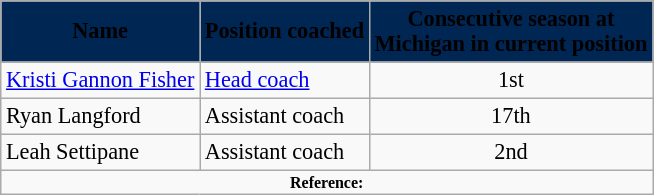<table class="wikitable" style="font-size:93%;">
<tr>
<th style="background:#002654;"><span>Name</span></th>
<th style="background:#002654;"><span>Position coached</span></th>
<th style="background:#002654;"><span>Consecutive season at<br>Michigan in current position</span></th>
</tr>
<tr>
<td><a href='#'>Kristi Gannon Fisher</a></td>
<td><a href='#'>Head coach</a></td>
<td align=center>1st</td>
</tr>
<tr>
<td>Ryan Langford</td>
<td>Assistant coach</td>
<td align=center>17th</td>
</tr>
<tr>
<td>Leah Settipane</td>
<td>Assistant coach</td>
<td align=center>2nd</td>
</tr>
<tr>
<td colspan="4"  style="font-size:8pt; text-align:center;"><strong>Reference:</strong></td>
</tr>
</table>
